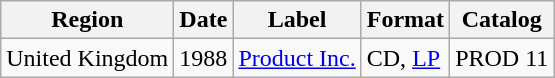<table class="wikitable">
<tr>
<th>Region</th>
<th>Date</th>
<th>Label</th>
<th>Format</th>
<th>Catalog</th>
</tr>
<tr>
<td>United Kingdom</td>
<td>1988</td>
<td><a href='#'>Product Inc.</a></td>
<td>CD, <a href='#'>LP</a></td>
<td>PROD 11</td>
</tr>
</table>
